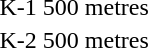<table>
<tr valign="top">
<td>K-1 500 metres<br></td>
<td></td>
<td></td>
<td></td>
</tr>
<tr valign="top">
<td>K-2 500 metres<br></td>
<td></td>
<td></td>
<td></td>
</tr>
</table>
